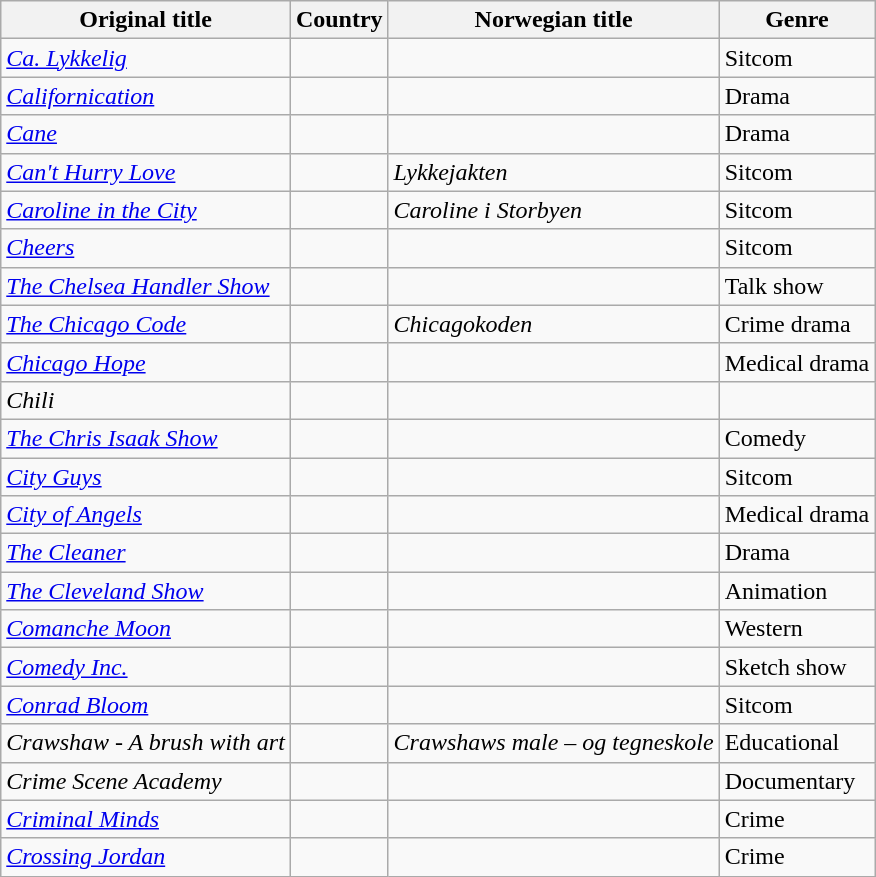<table class="wikitable sortable">
<tr>
<th>Original title</th>
<th>Country</th>
<th>Norwegian title</th>
<th>Genre</th>
</tr>
<tr>
<td><em><a href='#'>Ca. Lykkelig</a></em></td>
<td></td>
<td></td>
<td>Sitcom</td>
</tr>
<tr>
<td><em><a href='#'>Californication</a></em></td>
<td></td>
<td></td>
<td>Drama</td>
</tr>
<tr>
<td><em><a href='#'>Cane</a></em></td>
<td></td>
<td></td>
<td>Drama</td>
</tr>
<tr>
<td><em><a href='#'>Can't Hurry Love</a></em></td>
<td></td>
<td><em>Lykkejakten</em></td>
<td>Sitcom</td>
</tr>
<tr>
<td><em><a href='#'>Caroline in the City</a></em></td>
<td></td>
<td><em>Caroline i Storbyen</em></td>
<td>Sitcom</td>
</tr>
<tr>
<td><em><a href='#'>Cheers</a></em></td>
<td></td>
<td></td>
<td>Sitcom</td>
</tr>
<tr>
<td><em><a href='#'>The Chelsea Handler Show</a></em></td>
<td></td>
<td></td>
<td>Talk show</td>
</tr>
<tr>
<td><em><a href='#'>The Chicago Code</a></em></td>
<td></td>
<td><em>Chicagokoden</em></td>
<td>Crime drama</td>
</tr>
<tr>
<td><em><a href='#'>Chicago Hope</a></em></td>
<td></td>
<td></td>
<td>Medical drama</td>
</tr>
<tr>
<td><em>Chili</em></td>
<td></td>
<td></td>
<td></td>
</tr>
<tr>
<td><em><a href='#'>The Chris Isaak Show</a></em></td>
<td></td>
<td></td>
<td>Comedy</td>
</tr>
<tr>
<td><em><a href='#'>City Guys</a></em></td>
<td></td>
<td></td>
<td>Sitcom</td>
</tr>
<tr>
<td><em><a href='#'>City of Angels</a></em></td>
<td></td>
<td></td>
<td>Medical drama</td>
</tr>
<tr>
<td><em><a href='#'>The Cleaner</a></em></td>
<td></td>
<td></td>
<td>Drama</td>
</tr>
<tr>
<td><em><a href='#'>The Cleveland Show</a></em></td>
<td></td>
<td></td>
<td>Animation</td>
</tr>
<tr>
<td><em><a href='#'>Comanche Moon</a></em></td>
<td></td>
<td></td>
<td>Western</td>
</tr>
<tr>
<td><em><a href='#'>Comedy Inc.</a></em></td>
<td></td>
<td></td>
<td>Sketch show</td>
</tr>
<tr>
<td><em><a href='#'>Conrad Bloom</a></em></td>
<td></td>
<td></td>
<td>Sitcom</td>
</tr>
<tr>
<td><em>Crawshaw - A brush with art</em></td>
<td></td>
<td><em>Crawshaws male – og tegneskole</em></td>
<td>Educational</td>
</tr>
<tr>
<td><em>Crime Scene Academy</em></td>
<td></td>
<td></td>
<td>Documentary</td>
</tr>
<tr>
<td><em><a href='#'>Criminal Minds</a></em></td>
<td></td>
<td></td>
<td>Crime</td>
</tr>
<tr>
<td><em><a href='#'>Crossing Jordan</a></em></td>
<td></td>
<td></td>
<td>Crime</td>
</tr>
</table>
